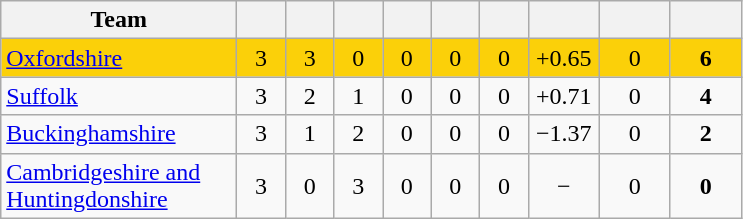<table class="wikitable" style="text-align:center">
<tr>
<th width="150">Team</th>
<th width="25"></th>
<th width="25"></th>
<th width="25"></th>
<th width="25"></th>
<th width="25"></th>
<th width="25"></th>
<th width="40"></th>
<th width="40"></th>
<th width="40"></th>
</tr>
<tr style="background:#fbd009">
<td style="text-align:left"><a href='#'>Oxfordshire</a></td>
<td>3</td>
<td>3</td>
<td>0</td>
<td>0</td>
<td>0</td>
<td>0</td>
<td>+0.65</td>
<td>0</td>
<td><strong>6</strong></td>
</tr>
<tr>
<td style="text-align:left"><a href='#'>Suffolk</a></td>
<td>3</td>
<td>2</td>
<td>1</td>
<td>0</td>
<td>0</td>
<td>0</td>
<td>+0.71</td>
<td>0</td>
<td><strong>4</strong></td>
</tr>
<tr>
<td style="text-align:left"><a href='#'>Buckinghamshire</a></td>
<td>3</td>
<td>1</td>
<td>2</td>
<td>0</td>
<td>0</td>
<td>0</td>
<td>−1.37</td>
<td>0</td>
<td><strong>2</strong></td>
</tr>
<tr>
<td style="text-align:left"><a href='#'>Cambridgeshire and Huntingdonshire</a></td>
<td>3</td>
<td>0</td>
<td>3</td>
<td>0</td>
<td>0</td>
<td>0</td>
<td>−</td>
<td>0</td>
<td><strong>0</strong></td>
</tr>
</table>
